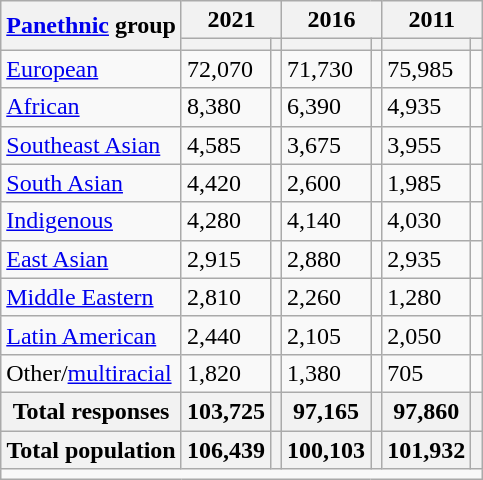<table class="wikitable collapsible sortable">
<tr>
<th rowspan="2"><a href='#'>Panethnic</a> group</th>
<th colspan="2">2021</th>
<th colspan="2">2016</th>
<th colspan="2">2011</th>
</tr>
<tr>
<th><a href='#'></a></th>
<th></th>
<th></th>
<th></th>
<th></th>
<th></th>
</tr>
<tr>
<td><a href='#'>European</a></td>
<td>72,070</td>
<td></td>
<td>71,730</td>
<td></td>
<td>75,985</td>
<td></td>
</tr>
<tr>
<td><a href='#'>African</a></td>
<td>8,380</td>
<td></td>
<td>6,390</td>
<td></td>
<td>4,935</td>
<td></td>
</tr>
<tr>
<td><a href='#'>Southeast Asian</a></td>
<td>4,585</td>
<td></td>
<td>3,675</td>
<td></td>
<td>3,955</td>
<td></td>
</tr>
<tr>
<td><a href='#'>South Asian</a></td>
<td>4,420</td>
<td></td>
<td>2,600</td>
<td></td>
<td>1,985</td>
<td></td>
</tr>
<tr>
<td><a href='#'>Indigenous</a></td>
<td>4,280</td>
<td></td>
<td>4,140</td>
<td></td>
<td>4,030</td>
<td></td>
</tr>
<tr>
<td><a href='#'>East Asian</a></td>
<td>2,915</td>
<td></td>
<td>2,880</td>
<td></td>
<td>2,935</td>
<td></td>
</tr>
<tr>
<td><a href='#'>Middle Eastern</a></td>
<td>2,810</td>
<td></td>
<td>2,260</td>
<td></td>
<td>1,280</td>
<td></td>
</tr>
<tr>
<td><a href='#'>Latin American</a></td>
<td>2,440</td>
<td></td>
<td>2,105</td>
<td></td>
<td>2,050</td>
<td></td>
</tr>
<tr>
<td>Other/<a href='#'>multiracial</a></td>
<td>1,820</td>
<td></td>
<td>1,380</td>
<td></td>
<td>705</td>
<td></td>
</tr>
<tr>
<th>Total responses</th>
<th>103,725</th>
<th></th>
<th>97,165</th>
<th></th>
<th>97,860</th>
<th></th>
</tr>
<tr class="sortbottom">
<th>Total population</th>
<th>106,439</th>
<th></th>
<th>100,103</th>
<th></th>
<th>101,932</th>
<th></th>
</tr>
<tr class="sortbottom">
<td colspan="15"></td>
</tr>
</table>
